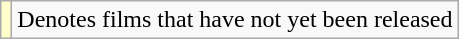<table class="wikitable sortable">
<tr>
<td style="background:#ffc;"></td>
<td>Denotes films that have not yet been released</td>
</tr>
</table>
